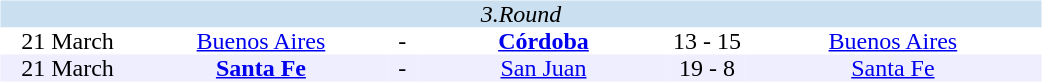<table width=700>
<tr>
<td width=700 valign="top"><br><table border=0 cellspacing=0 cellpadding=0 style="font-size: 100%; border-collapse: collapse;" width=100%>
<tr bgcolor="#CADFF0">
<td style="font-size:100%"; align="center" colspan="6"><em>3.Round</em></td>
</tr>
<tr align=center bgcolor=#FFFFFF>
<td width=90>21 March</td>
<td width=170><a href='#'>Buenos Aires</a></td>
<td width=20>-</td>
<td width=170><strong><a href='#'>Córdoba</a></strong></td>
<td width=50>13 - 15</td>
<td width=200><a href='#'>Buenos Aires</a></td>
</tr>
<tr align=center bgcolor=#EEEEFF>
<td width=90>21 March</td>
<td width=170><strong><a href='#'>Santa Fe</a></strong></td>
<td width=20>-</td>
<td width=170><a href='#'>San Juan</a></td>
<td width=50>19 - 8</td>
<td width=200><a href='#'>Santa Fe</a></td>
</tr>
</table>
</td>
</tr>
</table>
